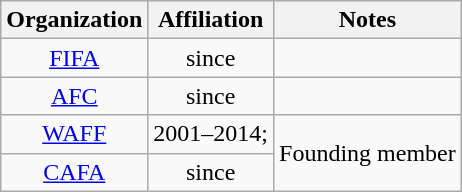<table class="wikitable" style="text-align: center;">
<tr>
<th>Organization</th>
<th>Affiliation</th>
<th>Notes</th>
</tr>
<tr>
<td><a href='#'>FIFA</a></td>
<td>since </td>
<td></td>
</tr>
<tr>
<td><a href='#'>AFC</a></td>
<td>since </td>
<td></td>
</tr>
<tr>
<td><a href='#'>WAFF</a></td>
<td>2001–2014; </td>
<td rowspan="2">Founding member</td>
</tr>
<tr>
<td><a href='#'>CAFA</a></td>
<td>since </td>
</tr>
</table>
